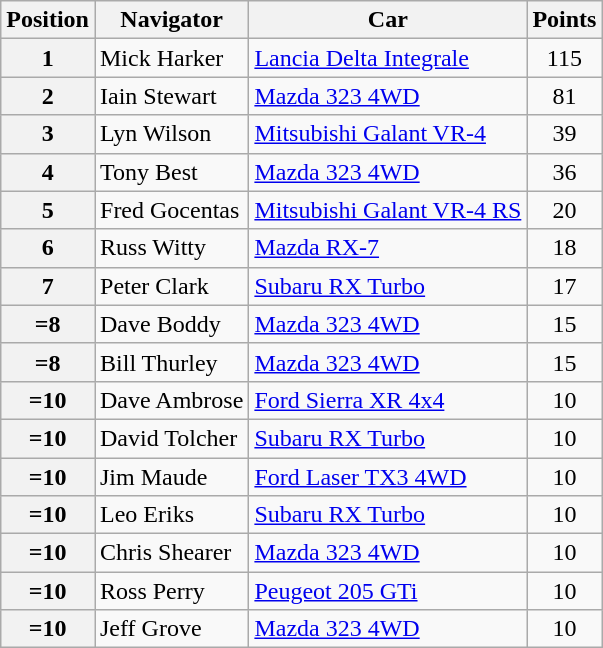<table class="wikitable" border="1">
<tr>
<th>Position</th>
<th>Navigator</th>
<th>Car</th>
<th>Points</th>
</tr>
<tr>
<th>1</th>
<td>Mick Harker</td>
<td><a href='#'>Lancia Delta Integrale</a></td>
<td align="center">115</td>
</tr>
<tr>
<th>2</th>
<td>Iain Stewart</td>
<td><a href='#'>Mazda 323 4WD</a></td>
<td align="center">81</td>
</tr>
<tr>
<th>3</th>
<td>Lyn Wilson</td>
<td><a href='#'>Mitsubishi Galant VR-4</a></td>
<td align="center">39</td>
</tr>
<tr>
<th>4</th>
<td>Tony Best</td>
<td><a href='#'>Mazda 323 4WD</a></td>
<td align="center">36</td>
</tr>
<tr>
<th>5</th>
<td>Fred Gocentas</td>
<td><a href='#'>Mitsubishi Galant VR-4 RS</a></td>
<td align="center">20</td>
</tr>
<tr>
<th>6</th>
<td>Russ Witty</td>
<td><a href='#'>Mazda RX-7</a></td>
<td align="center">18</td>
</tr>
<tr>
<th>7</th>
<td>Peter Clark</td>
<td><a href='#'>Subaru RX Turbo</a></td>
<td align="center">17</td>
</tr>
<tr>
<th>=8</th>
<td>Dave Boddy</td>
<td><a href='#'>Mazda 323 4WD</a></td>
<td align="center">15</td>
</tr>
<tr>
<th>=8</th>
<td>Bill Thurley</td>
<td><a href='#'>Mazda 323 4WD</a></td>
<td align="center">15</td>
</tr>
<tr>
<th>=10</th>
<td>Dave Ambrose</td>
<td><a href='#'>Ford Sierra XR 4x4</a></td>
<td align="center">10</td>
</tr>
<tr>
<th>=10</th>
<td>David Tolcher</td>
<td><a href='#'>Subaru RX Turbo</a></td>
<td align="center">10</td>
</tr>
<tr>
<th>=10</th>
<td>Jim Maude</td>
<td><a href='#'>Ford Laser TX3 4WD</a></td>
<td align="center">10</td>
</tr>
<tr>
<th>=10</th>
<td>Leo Eriks</td>
<td><a href='#'>Subaru RX Turbo</a></td>
<td align="center">10</td>
</tr>
<tr>
<th>=10</th>
<td>Chris Shearer</td>
<td><a href='#'>Mazda 323 4WD</a></td>
<td align="center">10</td>
</tr>
<tr>
<th>=10</th>
<td>Ross Perry</td>
<td><a href='#'>Peugeot 205 GTi</a></td>
<td align="center">10</td>
</tr>
<tr>
<th>=10</th>
<td>Jeff Grove</td>
<td><a href='#'>Mazda 323 4WD</a></td>
<td align="center">10</td>
</tr>
</table>
